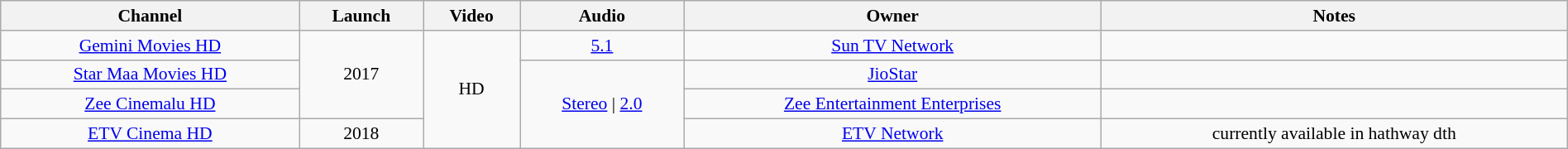<table class="wikitable sortable" style="border-collapse:collapse; font-size: 90%; text-align:center" width="100%">
<tr>
<th>Channel</th>
<th>Launch</th>
<th>Video</th>
<th>Audio</th>
<th>Owner</th>
<th>Notes</th>
</tr>
<tr>
<td><a href='#'>Gemini Movies HD</a></td>
<td rowspan="3">2017</td>
<td rowspan="4">HD</td>
<td><a href='#'>5.1</a></td>
<td><a href='#'>Sun TV Network</a></td>
<td></td>
</tr>
<tr>
<td><a href='#'>Star Maa Movies HD</a></td>
<td rowspan="3"><a href='#'>Stereo</a> | <a href='#'>2.0</a></td>
<td><a href='#'>JioStar</a></td>
<td></td>
</tr>
<tr>
<td><a href='#'>Zee Cinemalu HD</a></td>
<td><a href='#'>Zee Entertainment Enterprises</a></td>
<td></td>
</tr>
<tr>
<td><a href='#'>ETV Cinema HD</a></td>
<td>2018</td>
<td><a href='#'>ETV Network</a></td>
<td>currently available in hathway dth</td>
</tr>
</table>
